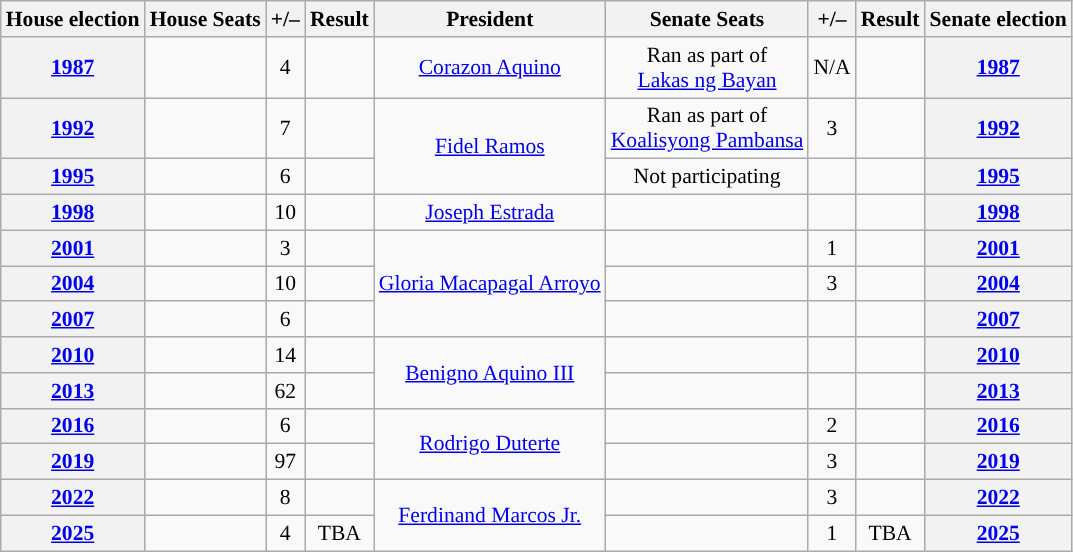<table class="wikitable  sortable" style="text-align:center; font-size:90%">
<tr>
<th>House election</th>
<th>House Seats</th>
<th>+/–</th>
<th>Result</th>
<th>President</th>
<th>Senate Seats</th>
<th>+/–</th>
<th>Result</th>
<th>Senate election</th>
</tr>
<tr>
<th><a href='#'>1987</a></th>
<td></td>
<td> 4</td>
<td></td>
<td style="background:"><a href='#'>Corazon Aquino</a></td>
<td>Ran as part of<br><a href='#'>Lakas ng Bayan</a></td>
<td>N/A</td>
<td></td>
<th><a href='#'>1987</a></th>
</tr>
<tr>
<th><a href='#'>1992</a></th>
<td></td>
<td> 7</td>
<td></td>
<td rowspan="2" style="background:"><a href='#'>Fidel Ramos</a></td>
<td>Ran as part of<br><a href='#'>Koalisyong Pambansa</a></td>
<td> 3</td>
<td></td>
<th><a href='#'>1992</a></th>
</tr>
<tr>
<th><a href='#'>1995</a></th>
<td></td>
<td> 6</td>
<td></td>
<td>Not participating</td>
<td></td>
<td></td>
<th><a href='#'>1995</a></th>
</tr>
<tr>
<th><a href='#'>1998</a></th>
<td></td>
<td> 10</td>
<td></td>
<td style="background:"><a href='#'><span>Joseph Estrada</span></a></td>
<td></td>
<td></td>
<td></td>
<th><a href='#'>1998</a></th>
</tr>
<tr>
<th><a href='#'>2001</a></th>
<td></td>
<td> 3</td>
<td></td>
<td rowspan="3" style="background:"><a href='#'>Gloria Macapagal Arroyo</a></td>
<td></td>
<td> 1</td>
<td></td>
<th><a href='#'>2001</a></th>
</tr>
<tr>
<th><a href='#'>2004</a></th>
<td></td>
<td> 10</td>
<td></td>
<td></td>
<td> 3</td>
<td></td>
<th><a href='#'>2004</a></th>
</tr>
<tr>
<th><a href='#'>2007</a></th>
<td></td>
<td> 6</td>
<td></td>
<td></td>
<td></td>
<td></td>
<th><a href='#'>2007</a></th>
</tr>
<tr>
<th><a href='#'>2010</a></th>
<td></td>
<td>14</td>
<td></td>
<td rowspan="2" style="background:"><a href='#'>Benigno Aquino III</a></td>
<td></td>
<td></td>
<td></td>
<th><a href='#'>2010</a></th>
</tr>
<tr>
<th><a href='#'>2013</a></th>
<td></td>
<td>62</td>
<td></td>
<td></td>
<td></td>
<td></td>
<th><a href='#'>2013</a></th>
</tr>
<tr>
<th><a href='#'>2016</a></th>
<td></td>
<td> 6</td>
<td></td>
<td rowspan="2" style="background:"><a href='#'>Rodrigo Duterte</a></td>
<td></td>
<td> 2</td>
<td></td>
<th><a href='#'>2016</a></th>
</tr>
<tr>
<th><a href='#'>2019</a></th>
<td></td>
<td> 97</td>
<td></td>
<td></td>
<td> 3</td>
<td></td>
<th><a href='#'>2019</a></th>
</tr>
<tr>
<th><a href='#'>2022</a></th>
<td></td>
<td> 8</td>
<td></td>
<td rowspan="2" style="background:"><a href='#'><span>Ferdinand Marcos Jr.</span></a></td>
<td></td>
<td> 3</td>
<td></td>
<th><a href='#'>2022</a></th>
</tr>
<tr>
<th><a href='#'>2025</a></th>
<td></td>
<td> 4</td>
<td>TBA</td>
<td></td>
<td> 1</td>
<td>TBA</td>
<th><a href='#'>2025</a></th>
</tr>
</table>
